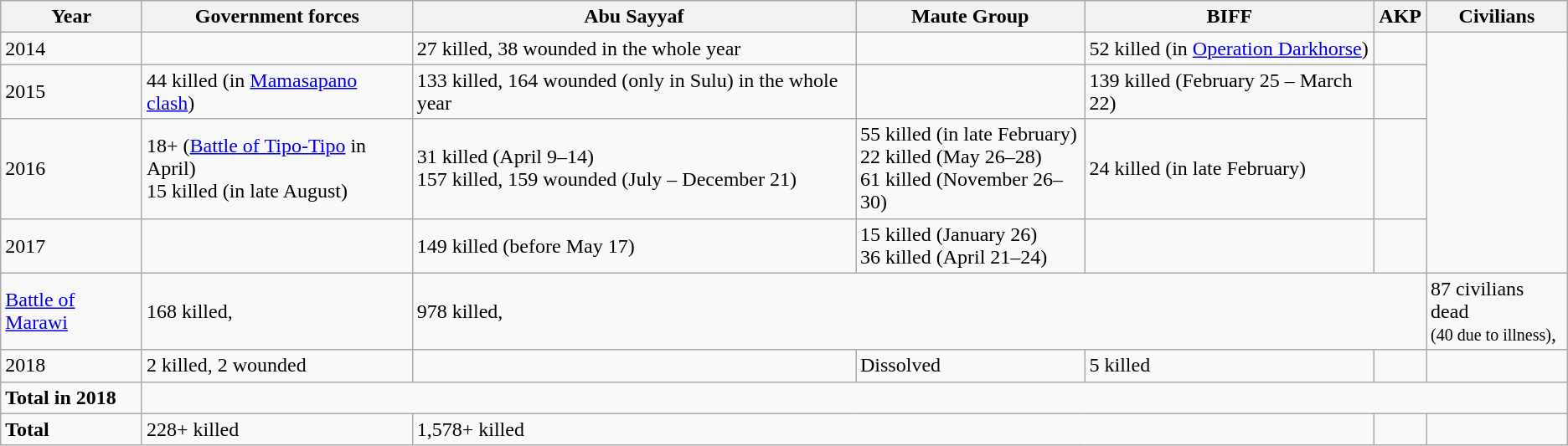<table class="wikitable">
<tr>
<th>Year</th>
<th>Government forces</th>
<th>Abu Sayyaf</th>
<th>Maute Group</th>
<th>BIFF</th>
<th>AKP</th>
<th>Civilians</th>
</tr>
<tr>
<td>2014</td>
<td></td>
<td>27 killed, 38 wounded in the whole year</td>
<td></td>
<td>52 killed (in <a href='#'>Operation Darkhorse</a>)</td>
<td></td>
</tr>
<tr>
<td>2015</td>
<td>44 killed (in <a href='#'>Mamasapano clash</a>)</td>
<td>133 killed, 164 wounded (only in Sulu) in the whole year</td>
<td></td>
<td>139 killed (February 25 – March 22)</td>
<td></td>
</tr>
<tr>
<td>2016</td>
<td>18+ (<a href='#'>Battle of Tipo-Tipo</a> in April)<br>15 killed (in late August)</td>
<td>31 killed (April 9–14)<br>157 killed, 159 wounded (July – December 21)</td>
<td>55 killed (in late February)<br>22 killed (May 26–28)<br>61 killed (November 26–30)</td>
<td>24 killed (in late February)</td>
<td></td>
</tr>
<tr>
<td>2017</td>
<td></td>
<td>149 killed (before May 17)</td>
<td>15 killed (January 26)<br>36 killed (April 21–24)</td>
<td></td>
<td></td>
</tr>
<tr>
<td><a href='#'>Battle of Marawi</a></td>
<td>168 killed,</td>
<td colspan="4">978 killed,</td>
<td>87 civilians dead<br><small>(40 due to illness)</small>,</td>
</tr>
<tr>
<td>2018</td>
<td>2 killed, 2 wounded</td>
<td></td>
<td>Dissolved</td>
<td>5 killed</td>
<td></td>
<td></td>
</tr>
<tr>
<td><strong>Total in 2018</strong></td>
<td colspan="6"></td>
</tr>
<tr>
<td><strong>Total</strong></td>
<td>228+ killed</td>
<td colspan="3">1,578+ killed</td>
<td></td>
<td></td>
</tr>
</table>
